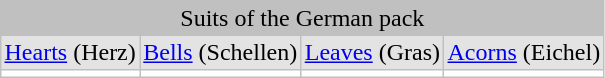<table cellpadding="2" style="background:#c0c0c0; margin-left:1em; border-spacing:1px;">
<tr align="center">
<td colspan="4">Suits of the German pack</td>
</tr>
<tr align="center">
<td style="background: #e3e3e3;"><a href='#'>Hearts</a> (Herz)</td>
<td style="background: #e3e3e3;"><a href='#'>Bells</a> (Schellen)</td>
<td style="background: #e3e3e3;"><a href='#'>Leaves</a> (Gras)</td>
<td style="background: #e3e3e3;"><a href='#'>Acorns</a> (Eichel)</td>
</tr>
<tr align="center">
<td style="background: #ffffff;"></td>
<td style="background: #ffffff;"></td>
<td style="background: #ffffff;"></td>
<td style="background: #ffffff;"></td>
</tr>
</table>
